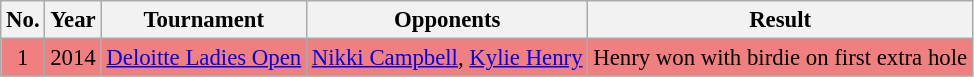<table class="wikitable" style="font-size:95%;">
<tr>
<th>No.</th>
<th>Year</th>
<th>Tournament</th>
<th>Opponents</th>
<th>Result</th>
</tr>
<tr style="background:#F08080;">
<td align=center>1</td>
<td>2014</td>
<td><a href='#'>Deloitte Ladies Open</a></td>
<td> <a href='#'>Nikki Campbell</a>,  <a href='#'>Kylie Henry</a></td>
<td>Henry won with birdie on first extra hole</td>
</tr>
</table>
